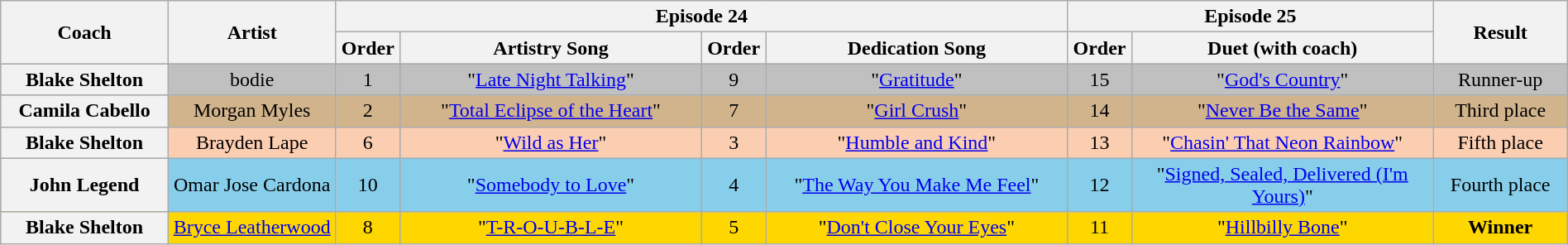<table class="wikitable" style="text-align:center; width:100%">
<tr>
<th rowspan="2" width="10%">Coach</th>
<th rowspan="2" width="10%">Artist</th>
<th colspan="4">Episode 24 </th>
<th colspan="2">Episode 25 </th>
<th rowspan="2" width="08%">Result</th>
</tr>
<tr>
<th scope="col" width="02%">Order</th>
<th scope="col" width="18%">Artistry Song</th>
<th scope="col" width="02%">Order</th>
<th scope="col" width="18%">Dedication Song</th>
<th scope="col" width="02%">Order</th>
<th scope="col" width="18%">Duet (with coach)</th>
</tr>
<tr style="background: silver">
<th>Blake Shelton</th>
<td>bodie</td>
<td>1</td>
<td>"<a href='#'>Late Night Talking</a>"</td>
<td>9</td>
<td>"<a href='#'>Gratitude</a>"</td>
<td>15</td>
<td>"<a href='#'>God's Country</a>"</td>
<td>Runner-up</td>
</tr>
<tr style="background: tan">
<th>Camila Cabello</th>
<td>Morgan Myles</td>
<td>2</td>
<td>"<a href='#'>Total Eclipse of the Heart</a>"</td>
<td>7</td>
<td>"<a href='#'>Girl Crush</a>"</td>
<td>14</td>
<td>"<a href='#'>Never Be the Same</a>"</td>
<td>Third place</td>
</tr>
<tr style="background:#fbceb1">
<th>Blake Shelton</th>
<td>Brayden Lape</td>
<td>6</td>
<td>"<a href='#'>Wild as Her</a>"</td>
<td>3</td>
<td>"<a href='#'>Humble and Kind</a>"</td>
<td>13</td>
<td>"<a href='#'>Chasin' That Neon Rainbow</a>"</td>
<td>Fifth place</td>
</tr>
<tr style="background: skyblue">
<th>John Legend</th>
<td>Omar Jose Cardona</td>
<td>10</td>
<td>"<a href='#'>Somebody to Love</a>"</td>
<td>4</td>
<td>"<a href='#'>The Way You Make Me Feel</a>"</td>
<td>12</td>
<td>"<a href='#'>Signed, Sealed, Delivered (I'm Yours)</a>"</td>
<td>Fourth place</td>
</tr>
<tr style="background: gold">
<th>Blake Shelton</th>
<td><a href='#'>Bryce Leatherwood</a></td>
<td>8</td>
<td>"<a href='#'>T-R-O-U-B-L-E</a>"</td>
<td>5</td>
<td>"<a href='#'>Don't Close Your Eyes</a>"</td>
<td>11</td>
<td>"<a href='#'>Hillbilly Bone</a>"</td>
<td><strong>Winner</strong></td>
</tr>
</table>
